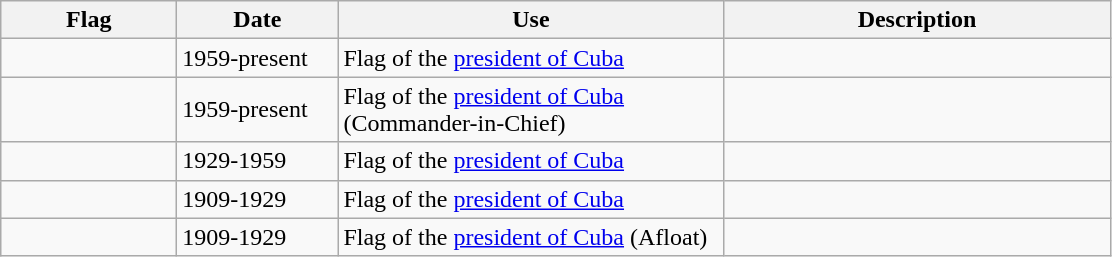<table class="wikitable">
<tr>
<th style="width:110px;">Flag</th>
<th style="width:100px;">Date</th>
<th style="width:250px;">Use</th>
<th style="width:250px;">Description</th>
</tr>
<tr>
<td></td>
<td>1959-present</td>
<td>Flag of the <a href='#'>president of Cuba</a></td>
<td></td>
</tr>
<tr>
<td></td>
<td>1959-present</td>
<td>Flag of the <a href='#'>president of Cuba</a> (Commander-in-Chief)</td>
<td></td>
</tr>
<tr>
<td></td>
<td>1929-1959</td>
<td>Flag of the <a href='#'>president of Cuba</a></td>
<td></td>
</tr>
<tr>
<td></td>
<td>1909-1929</td>
<td>Flag of the <a href='#'>president of Cuba</a></td>
<td></td>
</tr>
<tr>
<td></td>
<td>1909-1929</td>
<td>Flag of the <a href='#'>president of Cuba</a> (Afloat)</td>
<td></td>
</tr>
</table>
